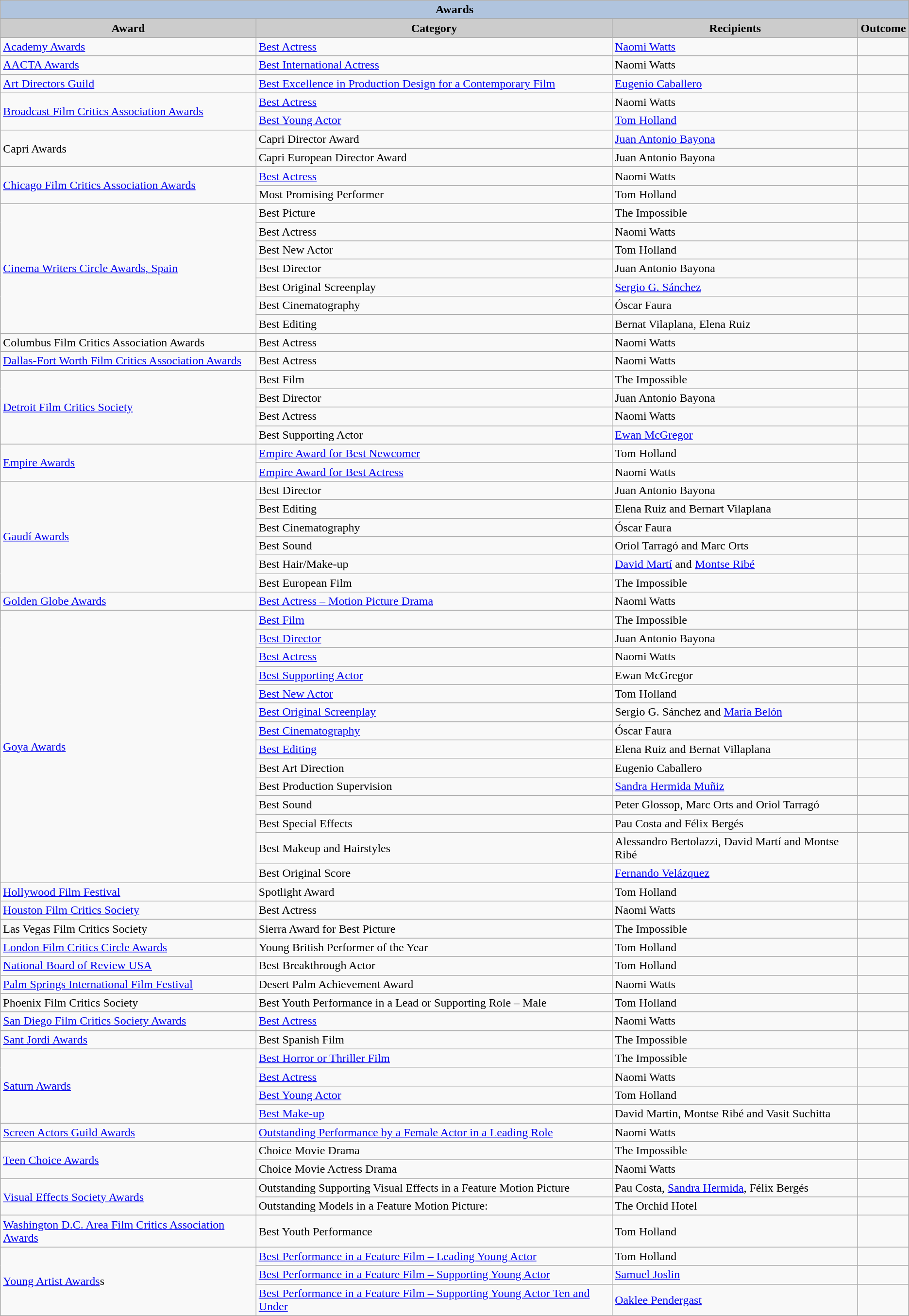<table class="wikitable">
<tr style="text-align:center;">
<th colspan=4 style="background:#B0C4DE;">Awards</th>
</tr>
<tr style="text-align:center;">
<th style="background:#ccc;">Award</th>
<th style="background:#ccc;">Category</th>
<th style="background:#ccc;">Recipients</th>
<th style="background:#ccc;">Outcome</th>
</tr>
<tr>
<td><a href='#'>Academy Awards</a></td>
<td><a href='#'>Best Actress</a></td>
<td><a href='#'>Naomi Watts</a></td>
<td></td>
</tr>
<tr>
<td><a href='#'>AACTA Awards</a></td>
<td><a href='#'>Best International Actress</a></td>
<td>Naomi Watts</td>
<td></td>
</tr>
<tr>
<td><a href='#'>Art Directors Guild</a></td>
<td><a href='#'>Best Excellence in Production Design for a Contemporary Film</a></td>
<td><a href='#'>Eugenio Caballero</a></td>
<td></td>
</tr>
<tr>
<td rowspan="2"><a href='#'>Broadcast Film Critics Association Awards</a></td>
<td><a href='#'>Best Actress</a></td>
<td>Naomi Watts</td>
<td></td>
</tr>
<tr>
<td><a href='#'>Best Young Actor</a></td>
<td><a href='#'>Tom Holland</a></td>
<td></td>
</tr>
<tr>
<td rowspan="2">Capri Awards</td>
<td>Capri Director Award</td>
<td><a href='#'>Juan Antonio Bayona</a></td>
<td></td>
</tr>
<tr>
<td>Capri European Director Award</td>
<td>Juan Antonio Bayona</td>
<td></td>
</tr>
<tr>
<td rowspan="2"><a href='#'>Chicago Film Critics Association Awards</a></td>
<td><a href='#'>Best Actress</a></td>
<td>Naomi Watts</td>
<td></td>
</tr>
<tr>
<td>Most Promising Performer</td>
<td>Tom Holland</td>
<td></td>
</tr>
<tr>
<td rowspan="7"><a href='#'>Cinema Writers Circle Awards, Spain</a></td>
<td>Best Picture</td>
<td>The Impossible</td>
<td></td>
</tr>
<tr>
<td>Best Actress</td>
<td>Naomi Watts</td>
<td></td>
</tr>
<tr>
<td>Best New Actor</td>
<td>Tom Holland</td>
<td></td>
</tr>
<tr>
<td>Best Director</td>
<td>Juan Antonio Bayona</td>
<td></td>
</tr>
<tr>
<td>Best Original Screenplay</td>
<td><a href='#'>Sergio G. Sánchez</a></td>
<td></td>
</tr>
<tr>
<td>Best Cinematography</td>
<td>Óscar Faura</td>
<td></td>
</tr>
<tr>
<td>Best Editing</td>
<td>Bernat Vilaplana, Elena Ruiz</td>
<td></td>
</tr>
<tr>
<td>Columbus Film Critics Association Awards</td>
<td>Best Actress</td>
<td>Naomi Watts</td>
<td></td>
</tr>
<tr>
<td><a href='#'>Dallas-Fort Worth Film Critics Association Awards</a></td>
<td>Best Actress</td>
<td>Naomi Watts</td>
<td></td>
</tr>
<tr>
<td rowspan="4"><a href='#'>Detroit Film Critics Society</a></td>
<td>Best Film</td>
<td>The Impossible</td>
<td></td>
</tr>
<tr>
<td>Best Director</td>
<td>Juan Antonio Bayona</td>
<td></td>
</tr>
<tr>
<td>Best Actress</td>
<td>Naomi Watts</td>
<td></td>
</tr>
<tr>
<td>Best Supporting Actor</td>
<td><a href='#'>Ewan McGregor</a></td>
<td></td>
</tr>
<tr>
<td rowspan="2"><a href='#'>Empire Awards</a></td>
<td><a href='#'>Empire Award for Best Newcomer</a></td>
<td>Tom Holland</td>
<td></td>
</tr>
<tr>
<td><a href='#'>Empire Award for Best Actress</a></td>
<td>Naomi Watts</td>
<td></td>
</tr>
<tr>
<td rowspan="6"><a href='#'>Gaudí Awards</a></td>
<td>Best Director</td>
<td>Juan Antonio Bayona</td>
<td></td>
</tr>
<tr>
<td>Best Editing</td>
<td>Elena Ruiz and Bernart Vilaplana</td>
<td></td>
</tr>
<tr>
<td>Best Cinematography</td>
<td>Óscar Faura</td>
<td></td>
</tr>
<tr>
<td>Best Sound</td>
<td>Oriol Tarragó and Marc Orts</td>
<td></td>
</tr>
<tr>
<td>Best Hair/Make-up</td>
<td><a href='#'>David Martí</a> and <a href='#'>Montse Ribé</a></td>
<td></td>
</tr>
<tr>
<td>Best European Film</td>
<td>The Impossible</td>
<td></td>
</tr>
<tr>
<td><a href='#'>Golden Globe Awards</a></td>
<td><a href='#'>Best Actress – Motion Picture Drama</a></td>
<td>Naomi Watts</td>
<td></td>
</tr>
<tr>
<td rowspan="14"><a href='#'>Goya Awards</a></td>
<td><a href='#'>Best Film</a></td>
<td>The Impossible</td>
<td></td>
</tr>
<tr>
<td><a href='#'>Best Director</a></td>
<td>Juan Antonio Bayona</td>
<td></td>
</tr>
<tr>
<td><a href='#'>Best Actress</a></td>
<td>Naomi Watts</td>
<td></td>
</tr>
<tr>
<td><a href='#'>Best Supporting Actor</a></td>
<td>Ewan McGregor</td>
<td></td>
</tr>
<tr>
<td><a href='#'>Best New Actor</a></td>
<td>Tom Holland</td>
<td></td>
</tr>
<tr>
<td><a href='#'>Best Original Screenplay</a></td>
<td>Sergio G. Sánchez and <a href='#'>María Belón</a></td>
<td></td>
</tr>
<tr>
<td><a href='#'>Best Cinematography</a></td>
<td>Óscar Faura</td>
<td></td>
</tr>
<tr>
<td><a href='#'>Best Editing</a></td>
<td>Elena Ruiz and Bernat Villaplana</td>
<td></td>
</tr>
<tr>
<td>Best Art Direction</td>
<td>Eugenio Caballero</td>
<td></td>
</tr>
<tr>
<td>Best Production Supervision</td>
<td><a href='#'>Sandra Hermida Muñiz</a></td>
<td></td>
</tr>
<tr>
<td>Best Sound</td>
<td>Peter Glossop, Marc Orts and Oriol Tarragó</td>
<td></td>
</tr>
<tr>
<td>Best Special Effects</td>
<td>Pau Costa and Félix Bergés</td>
<td></td>
</tr>
<tr>
<td>Best Makeup and Hairstyles</td>
<td>Alessandro Bertolazzi, David Martí and Montse Ribé</td>
<td></td>
</tr>
<tr>
<td>Best Original Score</td>
<td><a href='#'>Fernando Velázquez</a></td>
<td></td>
</tr>
<tr>
<td><a href='#'>Hollywood Film Festival</a></td>
<td>Spotlight Award</td>
<td>Tom Holland</td>
<td></td>
</tr>
<tr>
<td><a href='#'>Houston Film Critics Society</a></td>
<td>Best Actress</td>
<td>Naomi Watts</td>
<td></td>
</tr>
<tr>
<td>Las Vegas Film Critics Society</td>
<td>Sierra Award for Best Picture</td>
<td>The Impossible</td>
<td></td>
</tr>
<tr>
<td><a href='#'>London Film Critics Circle Awards</a></td>
<td>Young British Performer of the Year</td>
<td>Tom Holland</td>
<td></td>
</tr>
<tr>
<td><a href='#'>National Board of Review USA</a></td>
<td>Best Breakthrough Actor</td>
<td>Tom Holland</td>
<td></td>
</tr>
<tr>
<td><a href='#'>Palm Springs International Film Festival</a></td>
<td>Desert Palm Achievement Award</td>
<td>Naomi Watts</td>
<td></td>
</tr>
<tr>
<td>Phoenix Film Critics Society</td>
<td>Best Youth Performance in a Lead or Supporting Role – Male</td>
<td>Tom Holland</td>
<td></td>
</tr>
<tr>
<td><a href='#'>San Diego Film Critics Society Awards</a></td>
<td><a href='#'>Best Actress</a></td>
<td>Naomi Watts</td>
<td></td>
</tr>
<tr>
<td><a href='#'>Sant Jordi Awards</a></td>
<td>Best Spanish Film</td>
<td>The Impossible</td>
<td></td>
</tr>
<tr>
<td rowspan="4"><a href='#'>Saturn Awards</a></td>
<td><a href='#'>Best Horror or Thriller Film</a></td>
<td>The Impossible</td>
<td></td>
</tr>
<tr>
<td><a href='#'>Best Actress</a></td>
<td>Naomi Watts</td>
<td></td>
</tr>
<tr>
<td><a href='#'>Best Young Actor</a></td>
<td>Tom Holland</td>
<td></td>
</tr>
<tr>
<td><a href='#'>Best Make-up</a></td>
<td>David Martin, Montse Ribé and Vasit Suchitta</td>
<td></td>
</tr>
<tr>
<td><a href='#'>Screen Actors Guild Awards</a></td>
<td><a href='#'>Outstanding Performance by a Female Actor in a Leading Role</a></td>
<td>Naomi Watts</td>
<td></td>
</tr>
<tr>
<td rowspan="2"><a href='#'>Teen Choice Awards</a></td>
<td>Choice Movie Drama</td>
<td>The Impossible</td>
<td></td>
</tr>
<tr>
<td>Choice Movie Actress Drama</td>
<td>Naomi Watts</td>
<td></td>
</tr>
<tr>
<td rowspan="2"><a href='#'>Visual Effects Society Awards</a></td>
<td>Outstanding Supporting Visual Effects in a Feature Motion Picture</td>
<td>Pau Costa, <a href='#'>Sandra Hermida</a>, Félix Bergés</td>
<td></td>
</tr>
<tr>
<td>Outstanding Models in a Feature Motion Picture:</td>
<td>The Orchid Hotel</td>
<td></td>
</tr>
<tr>
<td><a href='#'>Washington D.C. Area Film Critics Association Awards</a></td>
<td>Best Youth Performance</td>
<td>Tom Holland</td>
<td></td>
</tr>
<tr>
<td rowspan="3"><a href='#'>Young Artist Awards</a>s</td>
<td><a href='#'>Best Performance in a Feature Film – Leading Young Actor</a></td>
<td>Tom Holland</td>
<td></td>
</tr>
<tr>
<td><a href='#'>Best Performance in a Feature Film – Supporting Young Actor</a></td>
<td><a href='#'>Samuel Joslin</a></td>
<td></td>
</tr>
<tr>
<td><a href='#'>Best Performance in a Feature Film – Supporting Young Actor Ten and Under</a></td>
<td><a href='#'>Oaklee Pendergast</a></td>
<td></td>
</tr>
</table>
